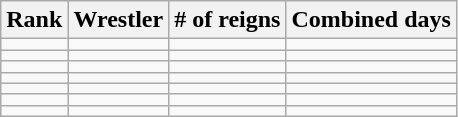<table class="wikitable sortable" style="text-align:center;">
<tr>
<th>Rank</th>
<th>Wrestler</th>
<th># of reigns</th>
<th>Combined days</th>
</tr>
<tr>
<td></td>
<td align="left"></td>
<td></td>
<td></td>
</tr>
<tr>
<td></td>
<td align="left"></td>
<td></td>
<td></td>
</tr>
<tr>
<td></td>
<td align="left"></td>
<td></td>
<td></td>
</tr>
<tr>
<td></td>
<td align="left"></td>
<td></td>
<td></td>
</tr>
<tr>
<td></td>
<td align="left"></td>
<td></td>
<td></td>
</tr>
<tr>
<td></td>
<td align="left"></td>
<td></td>
<td></td>
</tr>
<tr>
<td></td>
<td align="left"></td>
<td></td>
<td></td>
</tr>
</table>
